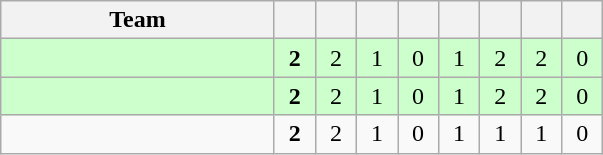<table class="wikitable" style="text-align:center">
<tr>
<th width="175">Team</th>
<th width="20"></th>
<th width="20"></th>
<th width="20"></th>
<th width="20"></th>
<th width="20"></th>
<th width="20"></th>
<th width="20"></th>
<th width="20"></th>
</tr>
<tr bgcolor=#CCFFCC>
<td align=left></td>
<td><strong>2</strong></td>
<td>2</td>
<td>1</td>
<td>0</td>
<td>1</td>
<td>2</td>
<td>2</td>
<td>0</td>
</tr>
<tr bgcolor=#CCFFCC>
<td align=left></td>
<td><strong>2</strong></td>
<td>2</td>
<td>1</td>
<td>0</td>
<td>1</td>
<td>2</td>
<td>2</td>
<td>0</td>
</tr>
<tr>
<td align=left></td>
<td><strong>2</strong></td>
<td>2</td>
<td>1</td>
<td>0</td>
<td>1</td>
<td>1</td>
<td>1</td>
<td>0</td>
</tr>
</table>
